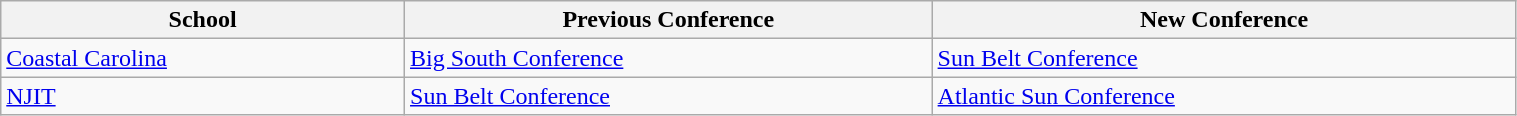<table class="wikitable sortable" style="width:80%; text-align:center; font-size:100%; text-align:left;">
<tr>
<th>School</th>
<th>Previous Conference</th>
<th>New Conference</th>
</tr>
<tr>
<td><a href='#'>Coastal Carolina</a></td>
<td><a href='#'>Big South Conference</a></td>
<td><a href='#'>Sun Belt Conference</a></td>
</tr>
<tr>
<td><a href='#'>NJIT</a></td>
<td><a href='#'>Sun Belt Conference</a></td>
<td><a href='#'>Atlantic Sun Conference</a></td>
</tr>
</table>
